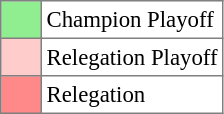<table bgcolor="#f7f8ff" cellpadding="3" cellspacing="0" border="1" style="font-size: 95%; border: gray solid 1px; border-collapse: collapse;text-align:center;">
<tr>
<td style="background: #90EE90;" width="20"></td>
<td bgcolor="#ffffff" align="left">Champion Playoff</td>
</tr>
<tr>
<td style="background: #FFCCCC;" width="20"></td>
<td bgcolor="#ffffff" align="left">Relegation Playoff</td>
</tr>
<tr>
<td style="background: #FF8888" width="20"></td>
<td bgcolor="#ffffff" align="left">Relegation</td>
</tr>
</table>
